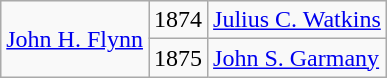<table class="wikitable">
<tr>
<td rowspan="2"><a href='#'>John H. Flynn</a></td>
<td>1874</td>
<td><a href='#'>Julius C. Watkins</a></td>
</tr>
<tr>
<td>1875</td>
<td><a href='#'>John S. Garmany</a></td>
</tr>
</table>
